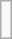<table class="wikitable mw-collapsible mw-collapsed">
<tr>
<td><br>


</td>
</tr>
</table>
